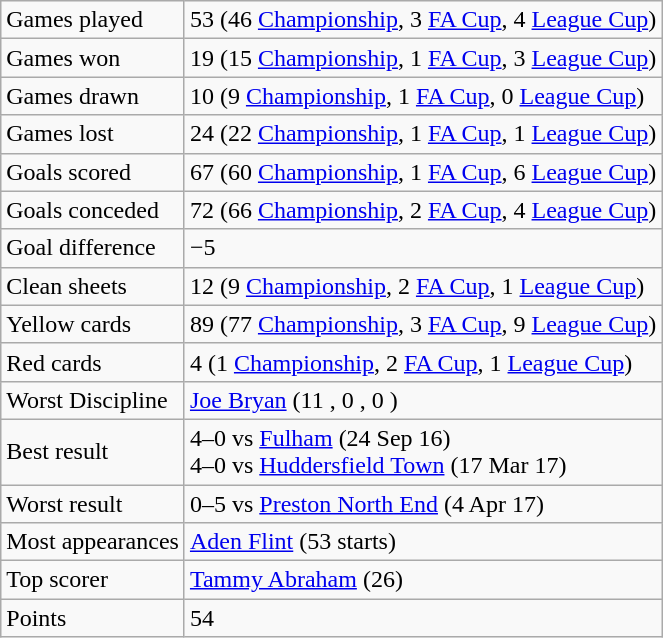<table class="wikitable">
<tr>
<td>Games played</td>
<td>53 (46 <a href='#'>Championship</a>, 3 <a href='#'>FA Cup</a>, 4 <a href='#'>League Cup</a>)</td>
</tr>
<tr>
<td>Games won</td>
<td>19 (15 <a href='#'>Championship</a>, 1 <a href='#'>FA Cup</a>, 3 <a href='#'>League Cup</a>)</td>
</tr>
<tr>
<td>Games drawn</td>
<td>10 (9 <a href='#'>Championship</a>, 1 <a href='#'>FA Cup</a>, 0 <a href='#'>League Cup</a>)</td>
</tr>
<tr>
<td>Games lost</td>
<td>24 (22 <a href='#'>Championship</a>, 1 <a href='#'>FA Cup</a>, 1 <a href='#'>League Cup</a>)</td>
</tr>
<tr>
<td>Goals scored</td>
<td>67 (60 <a href='#'>Championship</a>, 1 <a href='#'>FA Cup</a>, 6 <a href='#'>League Cup</a>)</td>
</tr>
<tr>
<td>Goals conceded</td>
<td>72 (66 <a href='#'>Championship</a>, 2 <a href='#'>FA Cup</a>, 4 <a href='#'>League Cup</a>)</td>
</tr>
<tr>
<td>Goal difference</td>
<td>−5</td>
</tr>
<tr>
<td>Clean sheets</td>
<td>12 (9 <a href='#'>Championship</a>, 2 <a href='#'>FA Cup</a>, 1 <a href='#'>League Cup</a>)</td>
</tr>
<tr>
<td>Yellow cards</td>
<td>89 (77 <a href='#'>Championship</a>, 3 <a href='#'>FA Cup</a>, 9 <a href='#'>League Cup</a>)</td>
</tr>
<tr>
<td>Red cards</td>
<td>4 (1 <a href='#'>Championship</a>, 2 <a href='#'>FA Cup</a>, 1 <a href='#'>League Cup</a>)</td>
</tr>
<tr>
<td>Worst Discipline</td>
<td><a href='#'>Joe Bryan</a> (11 , 0 , 0 )</td>
</tr>
<tr>
<td>Best result</td>
<td>4–0 vs <a href='#'>Fulham</a> (24 Sep 16)<br>4–0 vs <a href='#'>Huddersfield Town</a> (17 Mar 17)</td>
</tr>
<tr>
<td>Worst result</td>
<td>0–5 vs <a href='#'>Preston North End</a> (4 Apr 17)</td>
</tr>
<tr>
<td>Most appearances</td>
<td><a href='#'>Aden Flint</a> (53 starts)</td>
</tr>
<tr>
<td>Top scorer</td>
<td><a href='#'>Tammy Abraham</a> (26)</td>
</tr>
<tr>
<td>Points</td>
<td>54</td>
</tr>
</table>
